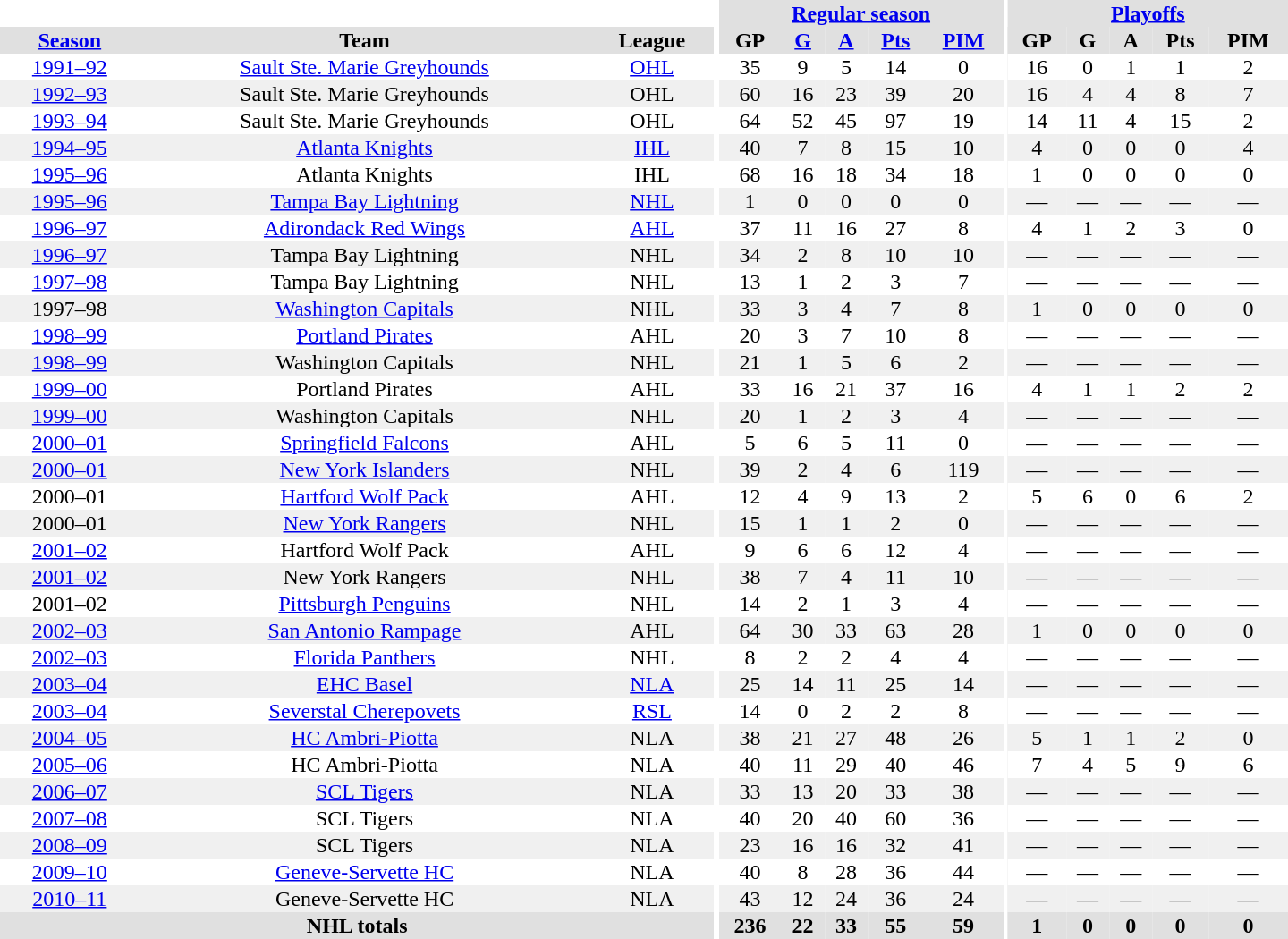<table border="0" cellpadding="1" cellspacing="0" style="text-align:center; width:60em">
<tr bgcolor="#e0e0e0">
<th colspan="3" bgcolor="#ffffff"></th>
<th rowspan="99" bgcolor="#ffffff"></th>
<th colspan="5"><a href='#'>Regular season</a></th>
<th rowspan="99" bgcolor="#ffffff"></th>
<th colspan="5"><a href='#'>Playoffs</a></th>
</tr>
<tr bgcolor="#e0e0e0">
<th><a href='#'>Season</a></th>
<th>Team</th>
<th>League</th>
<th>GP</th>
<th><a href='#'>G</a></th>
<th><a href='#'>A</a></th>
<th><a href='#'>Pts</a></th>
<th><a href='#'>PIM</a></th>
<th>GP</th>
<th>G</th>
<th>A</th>
<th>Pts</th>
<th>PIM</th>
</tr>
<tr>
<td><a href='#'>1991–92</a></td>
<td><a href='#'>Sault Ste. Marie Greyhounds</a></td>
<td><a href='#'>OHL</a></td>
<td>35</td>
<td>9</td>
<td>5</td>
<td>14</td>
<td>0</td>
<td>16</td>
<td>0</td>
<td>1</td>
<td>1</td>
<td>2</td>
</tr>
<tr bgcolor="#f0f0f0">
<td><a href='#'>1992–93</a></td>
<td>Sault Ste. Marie Greyhounds</td>
<td>OHL</td>
<td>60</td>
<td>16</td>
<td>23</td>
<td>39</td>
<td>20</td>
<td>16</td>
<td>4</td>
<td>4</td>
<td>8</td>
<td>7</td>
</tr>
<tr>
<td><a href='#'>1993–94</a></td>
<td>Sault Ste. Marie Greyhounds</td>
<td>OHL</td>
<td>64</td>
<td>52</td>
<td>45</td>
<td>97</td>
<td>19</td>
<td>14</td>
<td>11</td>
<td>4</td>
<td>15</td>
<td>2</td>
</tr>
<tr bgcolor="#f0f0f0">
<td><a href='#'>1994–95</a></td>
<td><a href='#'>Atlanta Knights</a></td>
<td><a href='#'>IHL</a></td>
<td>40</td>
<td>7</td>
<td>8</td>
<td>15</td>
<td>10</td>
<td>4</td>
<td>0</td>
<td>0</td>
<td>0</td>
<td>4</td>
</tr>
<tr>
<td><a href='#'>1995–96</a></td>
<td>Atlanta Knights</td>
<td>IHL</td>
<td>68</td>
<td>16</td>
<td>18</td>
<td>34</td>
<td>18</td>
<td>1</td>
<td>0</td>
<td>0</td>
<td>0</td>
<td>0</td>
</tr>
<tr bgcolor="#f0f0f0">
<td><a href='#'>1995–96</a></td>
<td><a href='#'>Tampa Bay Lightning</a></td>
<td><a href='#'>NHL</a></td>
<td>1</td>
<td>0</td>
<td>0</td>
<td>0</td>
<td>0</td>
<td>—</td>
<td>—</td>
<td>—</td>
<td>—</td>
<td>—</td>
</tr>
<tr>
<td><a href='#'>1996–97</a></td>
<td><a href='#'>Adirondack Red Wings</a></td>
<td><a href='#'>AHL</a></td>
<td>37</td>
<td>11</td>
<td>16</td>
<td>27</td>
<td>8</td>
<td>4</td>
<td>1</td>
<td>2</td>
<td>3</td>
<td>0</td>
</tr>
<tr bgcolor="#f0f0f0">
<td><a href='#'>1996–97</a></td>
<td>Tampa Bay Lightning</td>
<td>NHL</td>
<td>34</td>
<td>2</td>
<td>8</td>
<td>10</td>
<td>10</td>
<td>—</td>
<td>—</td>
<td>—</td>
<td>—</td>
<td>—</td>
</tr>
<tr>
<td><a href='#'>1997–98</a></td>
<td>Tampa Bay Lightning</td>
<td>NHL</td>
<td>13</td>
<td>1</td>
<td>2</td>
<td>3</td>
<td>7</td>
<td>—</td>
<td>—</td>
<td>—</td>
<td>—</td>
<td>—</td>
</tr>
<tr bgcolor="#f0f0f0">
<td>1997–98</td>
<td><a href='#'>Washington Capitals</a></td>
<td>NHL</td>
<td>33</td>
<td>3</td>
<td>4</td>
<td>7</td>
<td>8</td>
<td>1</td>
<td>0</td>
<td>0</td>
<td>0</td>
<td>0</td>
</tr>
<tr>
<td><a href='#'>1998–99</a></td>
<td><a href='#'>Portland Pirates</a></td>
<td>AHL</td>
<td>20</td>
<td>3</td>
<td>7</td>
<td>10</td>
<td>8</td>
<td>—</td>
<td>—</td>
<td>—</td>
<td>—</td>
<td>—</td>
</tr>
<tr bgcolor="#f0f0f0">
<td><a href='#'>1998–99</a></td>
<td>Washington Capitals</td>
<td>NHL</td>
<td>21</td>
<td>1</td>
<td>5</td>
<td>6</td>
<td>2</td>
<td>—</td>
<td>—</td>
<td>—</td>
<td>—</td>
<td>—</td>
</tr>
<tr>
<td><a href='#'>1999–00</a></td>
<td>Portland Pirates</td>
<td>AHL</td>
<td>33</td>
<td>16</td>
<td>21</td>
<td>37</td>
<td>16</td>
<td>4</td>
<td>1</td>
<td>1</td>
<td>2</td>
<td>2</td>
</tr>
<tr bgcolor="#f0f0f0">
<td><a href='#'>1999–00</a></td>
<td>Washington Capitals</td>
<td>NHL</td>
<td>20</td>
<td>1</td>
<td>2</td>
<td>3</td>
<td>4</td>
<td>—</td>
<td>—</td>
<td>—</td>
<td>—</td>
<td>—</td>
</tr>
<tr>
<td><a href='#'>2000–01</a></td>
<td><a href='#'>Springfield Falcons</a></td>
<td>AHL</td>
<td>5</td>
<td>6</td>
<td>5</td>
<td>11</td>
<td>0</td>
<td>—</td>
<td>—</td>
<td>—</td>
<td>—</td>
<td>—</td>
</tr>
<tr bgcolor="#f0f0f0">
<td><a href='#'>2000–01</a></td>
<td><a href='#'>New York Islanders</a></td>
<td>NHL</td>
<td>39</td>
<td>2</td>
<td>4</td>
<td>6</td>
<td>119</td>
<td>—</td>
<td>—</td>
<td>—</td>
<td>—</td>
<td>—</td>
</tr>
<tr>
<td>2000–01</td>
<td><a href='#'>Hartford Wolf Pack</a></td>
<td>AHL</td>
<td>12</td>
<td>4</td>
<td>9</td>
<td>13</td>
<td>2</td>
<td>5</td>
<td>6</td>
<td>0</td>
<td>6</td>
<td>2</td>
</tr>
<tr bgcolor="#f0f0f0">
<td>2000–01</td>
<td><a href='#'>New York Rangers</a></td>
<td>NHL</td>
<td>15</td>
<td>1</td>
<td>1</td>
<td>2</td>
<td>0</td>
<td>—</td>
<td>—</td>
<td>—</td>
<td>—</td>
<td>—</td>
</tr>
<tr>
<td><a href='#'>2001–02</a></td>
<td>Hartford Wolf Pack</td>
<td>AHL</td>
<td>9</td>
<td>6</td>
<td>6</td>
<td>12</td>
<td>4</td>
<td>—</td>
<td>—</td>
<td>—</td>
<td>—</td>
<td>—</td>
</tr>
<tr bgcolor="#f0f0f0">
<td><a href='#'>2001–02</a></td>
<td>New York Rangers</td>
<td>NHL</td>
<td>38</td>
<td>7</td>
<td>4</td>
<td>11</td>
<td>10</td>
<td>—</td>
<td>—</td>
<td>—</td>
<td>—</td>
<td>—</td>
</tr>
<tr>
<td>2001–02</td>
<td><a href='#'>Pittsburgh Penguins</a></td>
<td>NHL</td>
<td>14</td>
<td>2</td>
<td>1</td>
<td>3</td>
<td>4</td>
<td>—</td>
<td>—</td>
<td>—</td>
<td>—</td>
<td>—</td>
</tr>
<tr bgcolor="#f0f0f0">
<td><a href='#'>2002–03</a></td>
<td><a href='#'>San Antonio Rampage</a></td>
<td>AHL</td>
<td>64</td>
<td>30</td>
<td>33</td>
<td>63</td>
<td>28</td>
<td>1</td>
<td>0</td>
<td>0</td>
<td>0</td>
<td>0</td>
</tr>
<tr>
<td><a href='#'>2002–03</a></td>
<td><a href='#'>Florida Panthers</a></td>
<td>NHL</td>
<td>8</td>
<td>2</td>
<td>2</td>
<td>4</td>
<td>4</td>
<td>—</td>
<td>—</td>
<td>—</td>
<td>—</td>
<td>—</td>
</tr>
<tr bgcolor="#f0f0f0">
<td><a href='#'>2003–04</a></td>
<td><a href='#'>EHC Basel</a></td>
<td><a href='#'>NLA</a></td>
<td>25</td>
<td>14</td>
<td>11</td>
<td>25</td>
<td>14</td>
<td>—</td>
<td>—</td>
<td>—</td>
<td>—</td>
<td>—</td>
</tr>
<tr>
<td><a href='#'>2003–04</a></td>
<td><a href='#'>Severstal Cherepovets</a></td>
<td><a href='#'>RSL</a></td>
<td>14</td>
<td>0</td>
<td>2</td>
<td>2</td>
<td>8</td>
<td>—</td>
<td>—</td>
<td>—</td>
<td>—</td>
<td>—</td>
</tr>
<tr bgcolor="#f0f0f0">
<td><a href='#'>2004–05</a></td>
<td><a href='#'>HC Ambri-Piotta</a></td>
<td>NLA</td>
<td>38</td>
<td>21</td>
<td>27</td>
<td>48</td>
<td>26</td>
<td>5</td>
<td>1</td>
<td>1</td>
<td>2</td>
<td>0</td>
</tr>
<tr>
<td><a href='#'>2005–06</a></td>
<td>HC Ambri-Piotta</td>
<td>NLA</td>
<td>40</td>
<td>11</td>
<td>29</td>
<td>40</td>
<td>46</td>
<td>7</td>
<td>4</td>
<td>5</td>
<td>9</td>
<td>6</td>
</tr>
<tr bgcolor="#f0f0f0">
<td><a href='#'>2006–07</a></td>
<td><a href='#'>SCL Tigers</a></td>
<td>NLA</td>
<td>33</td>
<td>13</td>
<td>20</td>
<td>33</td>
<td>38</td>
<td>—</td>
<td>—</td>
<td>—</td>
<td>—</td>
<td>—</td>
</tr>
<tr>
<td><a href='#'>2007–08</a></td>
<td>SCL Tigers</td>
<td>NLA</td>
<td>40</td>
<td>20</td>
<td>40</td>
<td>60</td>
<td>36</td>
<td>—</td>
<td>—</td>
<td>—</td>
<td>—</td>
<td>—</td>
</tr>
<tr bgcolor="#f0f0f0">
<td><a href='#'>2008–09</a></td>
<td>SCL Tigers</td>
<td>NLA</td>
<td>23</td>
<td>16</td>
<td>16</td>
<td>32</td>
<td>41</td>
<td>—</td>
<td>—</td>
<td>—</td>
<td>—</td>
<td>—</td>
</tr>
<tr>
<td><a href='#'>2009–10</a></td>
<td><a href='#'>Geneve-Servette HC</a></td>
<td>NLA</td>
<td>40</td>
<td>8</td>
<td>28</td>
<td>36</td>
<td>44</td>
<td>—</td>
<td>—</td>
<td>—</td>
<td>—</td>
<td>—</td>
</tr>
<tr bgcolor="#f0f0f0">
<td><a href='#'>2010–11</a></td>
<td>Geneve-Servette HC</td>
<td>NLA</td>
<td>43</td>
<td>12</td>
<td>24</td>
<td>36</td>
<td>24</td>
<td>—</td>
<td>—</td>
<td>—</td>
<td>—</td>
<td>—</td>
</tr>
<tr bgcolor="#e0e0e0">
<th colspan="3">NHL totals</th>
<th>236</th>
<th>22</th>
<th>33</th>
<th>55</th>
<th>59</th>
<th>1</th>
<th>0</th>
<th>0</th>
<th>0</th>
<th>0</th>
</tr>
</table>
